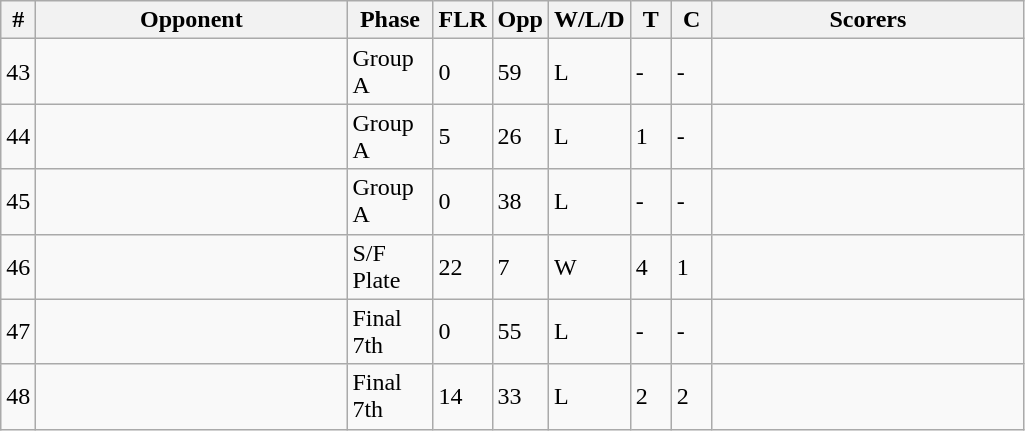<table class="wikitable sortable">
<tr>
<th width=10>#</th>
<th width=200>Opponent</th>
<th width=50>Phase</th>
<th width=30>FLR</th>
<th width=30>Opp</th>
<th width=45>W/L/D</th>
<th width=20>T</th>
<th width=20>C</th>
<th width=200>Scorers</th>
</tr>
<tr>
<td>43</td>
<td></td>
<td>Group A</td>
<td>0</td>
<td>59</td>
<td>L</td>
<td>-</td>
<td>-</td>
<td></td>
</tr>
<tr>
<td>44</td>
<td></td>
<td>Group A</td>
<td>5</td>
<td>26</td>
<td>L</td>
<td>1</td>
<td>-</td>
<td></td>
</tr>
<tr>
<td>45</td>
<td></td>
<td>Group A</td>
<td>0</td>
<td>38</td>
<td>L</td>
<td>-</td>
<td>-</td>
<td></td>
</tr>
<tr>
<td>46</td>
<td></td>
<td>S/F Plate</td>
<td>22</td>
<td>7</td>
<td>W</td>
<td>4</td>
<td>1</td>
<td></td>
</tr>
<tr>
<td>47</td>
<td></td>
<td>Final 7th</td>
<td>0</td>
<td>55</td>
<td>L</td>
<td>-</td>
<td>-</td>
<td></td>
</tr>
<tr>
<td>48</td>
<td></td>
<td>Final 7th</td>
<td>14</td>
<td>33</td>
<td>L</td>
<td>2</td>
<td>2</td>
<td></td>
</tr>
</table>
